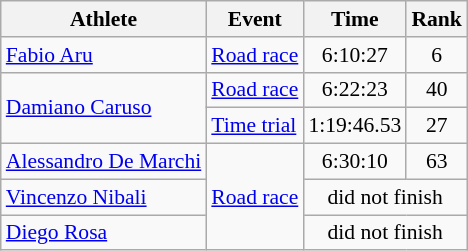<table class="wikitable" style="font-size:90%">
<tr>
<th>Athlete</th>
<th>Event</th>
<th>Time</th>
<th>Rank</th>
</tr>
<tr align=center>
<td align=left><a href='#'>Fabio Aru</a></td>
<td align=left><a href='#'>Road race</a></td>
<td>6:10:27</td>
<td>6</td>
</tr>
<tr align=center>
<td align=left rowspan=2><a href='#'>Damiano Caruso</a></td>
<td align=left><a href='#'>Road race</a></td>
<td>6:22:23</td>
<td>40</td>
</tr>
<tr align=center>
<td align=left><a href='#'>Time trial</a></td>
<td>1:19:46.53</td>
<td>27</td>
</tr>
<tr align=center>
<td align=left><a href='#'>Alessandro De Marchi</a></td>
<td align=left rowspan=3><a href='#'>Road race</a></td>
<td>6:30:10</td>
<td>63</td>
</tr>
<tr align=center>
<td align=left><a href='#'>Vincenzo Nibali</a></td>
<td colspan=2>did not finish</td>
</tr>
<tr align=center>
<td align=left><a href='#'>Diego Rosa</a></td>
<td colspan=2>did not finish</td>
</tr>
</table>
